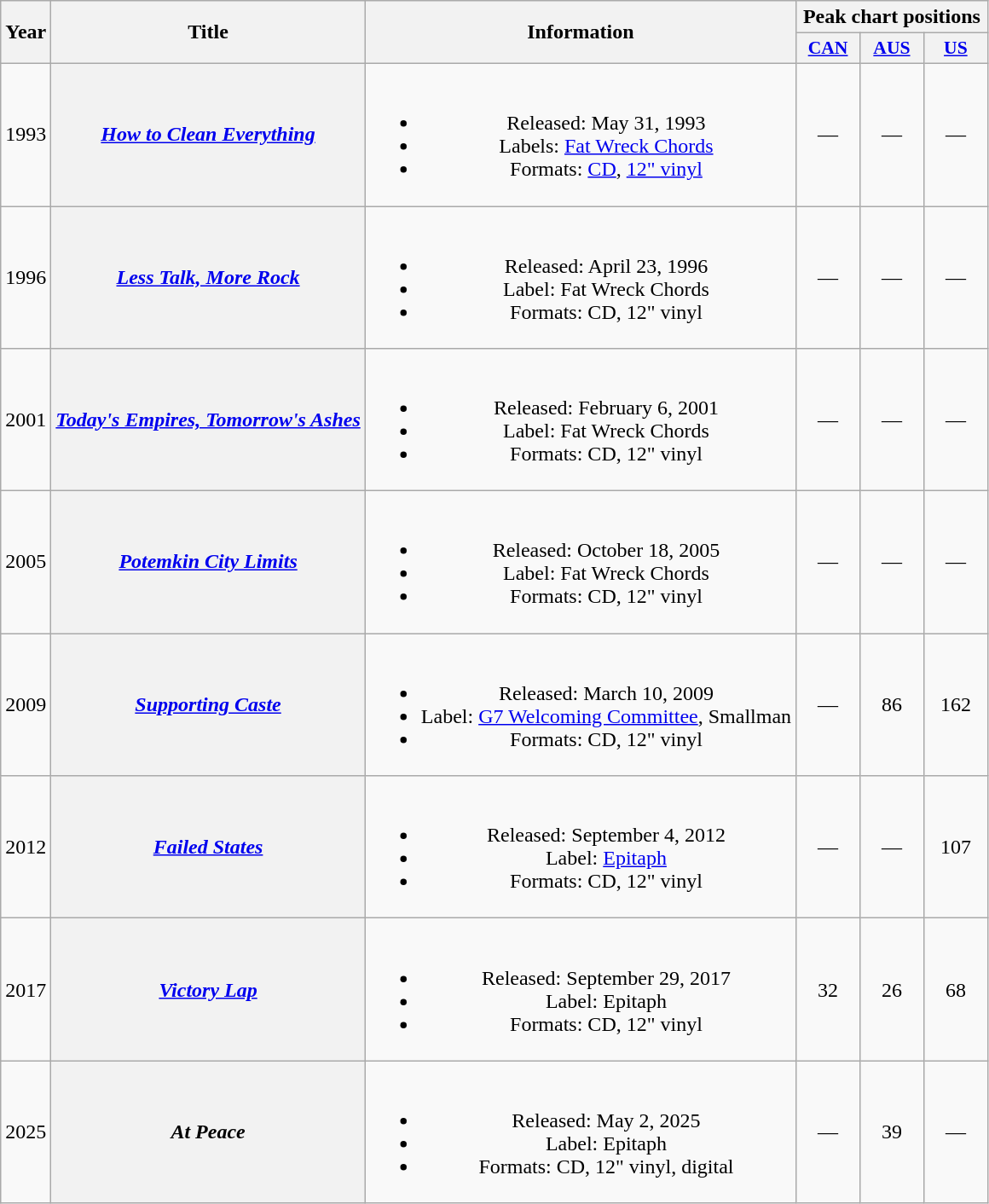<table class="wikitable plainrowheaders" style="text-align:center">
<tr>
<th scope="col" rowspan="2">Year</th>
<th scope="col" rowspan="2">Title</th>
<th scope="col" rowspan="2">Information</th>
<th scope="col" colspan="3">Peak chart positions</th>
</tr>
<tr>
<th scope="col" style="width:3em;font-size:90%;"><a href='#'>CAN</a><br></th>
<th scope="col" style="width:3em;font-size:90%;"><a href='#'>AUS</a><br></th>
<th scope="col" style="width:3em;font-size:90%;"><a href='#'>US</a><br></th>
</tr>
<tr>
<td>1993</td>
<th scope="row"><em><a href='#'>How to Clean Everything</a></em></th>
<td><br><ul><li>Released: May 31, 1993</li><li>Labels: <a href='#'>Fat Wreck Chords</a></li><li>Formats: <a href='#'>CD</a>, <a href='#'>12" vinyl</a></li></ul></td>
<td>—</td>
<td>—</td>
<td>—</td>
</tr>
<tr>
<td>1996</td>
<th scope="row"><em><a href='#'>Less Talk, More Rock</a></em></th>
<td><br><ul><li>Released: April 23, 1996</li><li>Label: Fat Wreck Chords</li><li>Formats: CD, 12" vinyl</li></ul></td>
<td>—</td>
<td>—</td>
<td>—</td>
</tr>
<tr>
<td>2001</td>
<th scope="row"><em><a href='#'>Today's Empires, Tomorrow's Ashes</a></em></th>
<td><br><ul><li>Released: February 6, 2001</li><li>Label: Fat Wreck Chords</li><li>Formats: CD, 12" vinyl</li></ul></td>
<td>—</td>
<td>—</td>
<td>—</td>
</tr>
<tr>
<td>2005</td>
<th scope="row"><em><a href='#'>Potemkin City Limits</a></em></th>
<td><br><ul><li>Released: October 18, 2005</li><li>Label: Fat Wreck Chords</li><li>Formats: CD, 12" vinyl</li></ul></td>
<td>—</td>
<td>—</td>
<td>—</td>
</tr>
<tr>
<td>2009</td>
<th scope="row"><em><a href='#'>Supporting Caste</a></em></th>
<td><br><ul><li>Released: March 10, 2009</li><li>Label: <a href='#'>G7 Welcoming Committee</a>, Smallman</li><li>Formats: CD, 12" vinyl</li></ul></td>
<td>—</td>
<td>86</td>
<td>162</td>
</tr>
<tr>
<td>2012</td>
<th scope="row"><em><a href='#'>Failed States</a></em></th>
<td><br><ul><li>Released: September 4, 2012</li><li>Label: <a href='#'>Epitaph</a></li><li>Formats: CD, 12" vinyl</li></ul></td>
<td>—</td>
<td>—</td>
<td>107</td>
</tr>
<tr>
<td>2017</td>
<th scope="row"><em><a href='#'>Victory Lap</a></em></th>
<td><br><ul><li>Released: September 29, 2017</li><li>Label: Epitaph</li><li>Formats: CD, 12" vinyl</li></ul></td>
<td>32</td>
<td>26</td>
<td>68</td>
</tr>
<tr>
<td>2025</td>
<th scope="row"><em>At Peace</em></th>
<td><br><ul><li>Released: May 2, 2025</li><li>Label: Epitaph</li><li>Formats: CD, 12" vinyl, digital</li></ul></td>
<td>—</td>
<td>39<br></td>
<td>—</td>
</tr>
</table>
